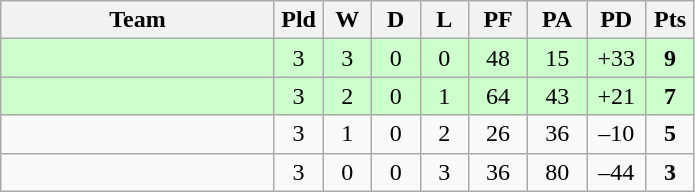<table class="wikitable" style="text-align:center;">
<tr>
<th width=175>Team</th>
<th width=25 abbr="Played">Pld</th>
<th width=25 abbr="Won">W</th>
<th width=25 abbr="Drawn">D</th>
<th width=25 abbr="Lost">L</th>
<th width=32 abbr="Points for">PF</th>
<th width=32 abbr="Points against">PA</th>
<th width=32 abbr="Points difference">PD</th>
<th width=25 abbr="Points">Pts</th>
</tr>
<tr bgcolor=ccffcc>
<td align=left></td>
<td>3</td>
<td>3</td>
<td>0</td>
<td>0</td>
<td>48</td>
<td>15</td>
<td>+33</td>
<td><strong>9</strong></td>
</tr>
<tr bgcolor=ccffcc>
<td align=left></td>
<td>3</td>
<td>2</td>
<td>0</td>
<td>1</td>
<td>64</td>
<td>43</td>
<td>+21</td>
<td><strong>7</strong></td>
</tr>
<tr>
<td align=left></td>
<td>3</td>
<td>1</td>
<td>0</td>
<td>2</td>
<td>26</td>
<td>36</td>
<td>–10</td>
<td><strong>5</strong></td>
</tr>
<tr>
<td align=left></td>
<td>3</td>
<td>0</td>
<td>0</td>
<td>3</td>
<td>36</td>
<td>80</td>
<td>–44</td>
<td><strong>3</strong></td>
</tr>
</table>
